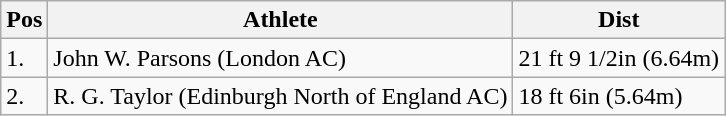<table class="wikitable">
<tr>
<th>Pos</th>
<th>Athlete</th>
<th>Dist</th>
</tr>
<tr>
<td>1.</td>
<td>John W. Parsons (London AC)</td>
<td>21 ft 9 1/2in (6.64m)</td>
</tr>
<tr>
<td>2.</td>
<td>R. G. Taylor (Edinburgh North of England AC)</td>
<td>18 ft 6in (5.64m)</td>
</tr>
</table>
